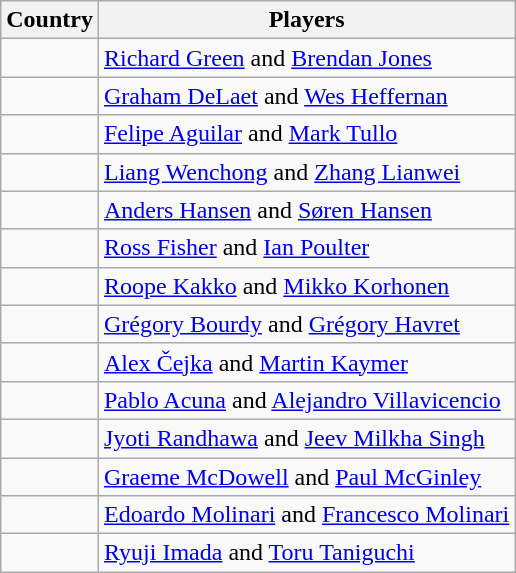<table class="wikitable">
<tr>
<th>Country</th>
<th>Players</th>
</tr>
<tr>
<td></td>
<td><a href='#'>Richard Green</a> and <a href='#'>Brendan Jones</a></td>
</tr>
<tr>
<td></td>
<td><a href='#'>Graham DeLaet</a> and <a href='#'>Wes Heffernan</a></td>
</tr>
<tr>
<td></td>
<td><a href='#'>Felipe Aguilar</a> and <a href='#'>Mark Tullo</a></td>
</tr>
<tr>
<td></td>
<td><a href='#'>Liang Wenchong</a> and <a href='#'>Zhang Lianwei</a></td>
</tr>
<tr>
<td></td>
<td><a href='#'>Anders Hansen</a> and <a href='#'>Søren Hansen</a></td>
</tr>
<tr>
<td></td>
<td><a href='#'>Ross Fisher</a> and <a href='#'>Ian Poulter</a></td>
</tr>
<tr>
<td></td>
<td><a href='#'>Roope Kakko</a> and <a href='#'>Mikko Korhonen</a></td>
</tr>
<tr>
<td></td>
<td><a href='#'>Grégory Bourdy</a> and <a href='#'>Grégory Havret</a></td>
</tr>
<tr>
<td></td>
<td><a href='#'>Alex Čejka</a> and <a href='#'>Martin Kaymer</a></td>
</tr>
<tr>
<td></td>
<td><a href='#'>Pablo Acuna</a> and <a href='#'>Alejandro Villavicencio</a></td>
</tr>
<tr>
<td></td>
<td><a href='#'>Jyoti Randhawa</a> and <a href='#'>Jeev Milkha Singh</a></td>
</tr>
<tr>
<td></td>
<td><a href='#'>Graeme McDowell</a> and <a href='#'>Paul McGinley</a></td>
</tr>
<tr>
<td></td>
<td><a href='#'>Edoardo Molinari</a> and <a href='#'>Francesco Molinari</a></td>
</tr>
<tr>
<td></td>
<td><a href='#'>Ryuji Imada</a> and <a href='#'>Toru Taniguchi</a></td>
</tr>
</table>
